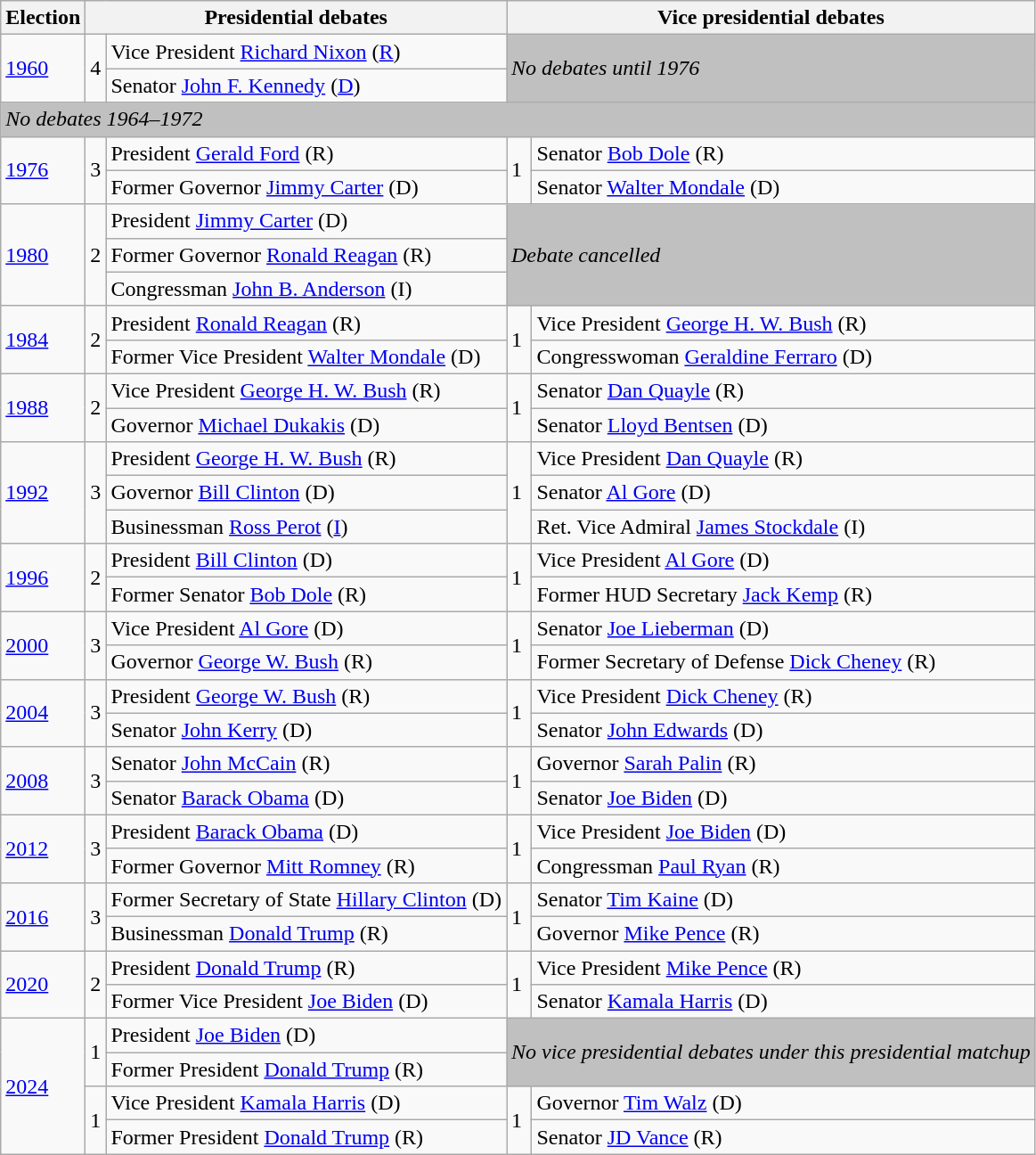<table class="wikitable">
<tr>
<th>Election</th>
<th colspan="2">Presidential debates</th>
<th colspan="2">Vice presidential debates</th>
</tr>
<tr>
<td rowspan="2"><a href='#'>1960</a></td>
<td rowspan="2">4</td>
<td>Vice President <a href='#'>Richard Nixon</a> (<a href='#'>R</a>)</td>
<td bgcolor="silver" colspan="2" rowspan="2"><em>No debates until 1976</em></td>
</tr>
<tr>
<td>Senator <a href='#'>John F. Kennedy</a> (<a href='#'>D</a>)</td>
</tr>
<tr>
<td bgcolor="silver" colspan="5"><em>No debates 1964–1972</em></td>
</tr>
<tr>
<td rowspan="2"><a href='#'>1976</a></td>
<td rowspan="2">3</td>
<td>President <a href='#'>Gerald Ford</a> (R)</td>
<td rowspan="2">1</td>
<td>Senator <a href='#'>Bob Dole</a> (R)</td>
</tr>
<tr>
<td>Former Governor <a href='#'>Jimmy Carter</a> (D)</td>
<td>Senator <a href='#'>Walter Mondale</a> (D)</td>
</tr>
<tr>
<td rowspan="3"><a href='#'>1980</a></td>
<td rowspan="3">2</td>
<td>President <a href='#'>Jimmy Carter</a> (D)</td>
<td bgcolor="silver" colspan="2" rowspan="3"><em>Debate cancelled</em></td>
</tr>
<tr>
<td>Former Governor <a href='#'>Ronald Reagan</a> (R)</td>
</tr>
<tr>
<td>Congressman <a href='#'>John B. Anderson</a> (I)</td>
</tr>
<tr>
<td rowspan="2"><a href='#'>1984</a></td>
<td rowspan="2">2</td>
<td>President <a href='#'>Ronald Reagan</a> (R)</td>
<td rowspan="2">1</td>
<td>Vice President <a href='#'>George H. W. Bush</a> (R)</td>
</tr>
<tr>
<td>Former Vice President <a href='#'>Walter Mondale</a> (D)</td>
<td>Congresswoman <a href='#'>Geraldine Ferraro</a> (D)</td>
</tr>
<tr>
<td rowspan="2"><a href='#'>1988</a></td>
<td rowspan="2">2</td>
<td>Vice President <a href='#'>George H. W. Bush</a> (R)</td>
<td rowspan="2">1</td>
<td>Senator <a href='#'>Dan Quayle</a> (R)</td>
</tr>
<tr>
<td>Governor <a href='#'>Michael Dukakis</a> (D)</td>
<td>Senator <a href='#'>Lloyd Bentsen</a> (D)</td>
</tr>
<tr>
<td rowspan="3"><a href='#'>1992</a></td>
<td rowspan="3">3</td>
<td>President <a href='#'>George H. W. Bush</a> (R)</td>
<td rowspan="3">1</td>
<td>Vice President <a href='#'>Dan Quayle</a> (R)</td>
</tr>
<tr>
<td>Governor <a href='#'>Bill Clinton</a> (D)</td>
<td>Senator <a href='#'>Al Gore</a> (D)</td>
</tr>
<tr>
<td>Businessman <a href='#'>Ross Perot</a> (<a href='#'>I</a>)</td>
<td>Ret. Vice Admiral <a href='#'>James Stockdale</a> (I)</td>
</tr>
<tr>
<td rowspan="2"><a href='#'>1996</a></td>
<td rowspan="2">2</td>
<td>President <a href='#'>Bill Clinton</a> (D)</td>
<td rowspan="2">1</td>
<td>Vice President <a href='#'>Al Gore</a> (D)</td>
</tr>
<tr>
<td>Former Senator <a href='#'>Bob Dole</a> (R)</td>
<td>Former HUD Secretary <a href='#'>Jack Kemp</a> (R)</td>
</tr>
<tr>
<td rowspan="2"><a href='#'>2000</a></td>
<td rowspan="2">3</td>
<td>Vice President <a href='#'>Al Gore</a> (D)</td>
<td rowspan="2">1</td>
<td>Senator <a href='#'>Joe Lieberman</a> (D)</td>
</tr>
<tr>
<td>Governor <a href='#'>George W. Bush</a> (R)</td>
<td>Former Secretary of Defense <a href='#'>Dick Cheney</a> (R)</td>
</tr>
<tr>
<td rowspan="2"><a href='#'>2004</a></td>
<td rowspan="2">3</td>
<td>President <a href='#'>George W. Bush</a> (R)</td>
<td rowspan="2">1</td>
<td>Vice President <a href='#'>Dick Cheney</a> (R)</td>
</tr>
<tr>
<td>Senator <a href='#'>John Kerry</a> (D)</td>
<td>Senator <a href='#'>John Edwards</a> (D)</td>
</tr>
<tr>
<td rowspan="2"><a href='#'>2008</a></td>
<td rowspan="2">3</td>
<td>Senator <a href='#'>John McCain</a> (R)</td>
<td rowspan="2">1</td>
<td>Governor <a href='#'>Sarah Palin</a> (R)</td>
</tr>
<tr>
<td>Senator <a href='#'>Barack Obama</a> (D)</td>
<td>Senator <a href='#'>Joe Biden</a> (D)</td>
</tr>
<tr>
<td rowspan="2"><a href='#'>2012</a></td>
<td rowspan="2">3</td>
<td>President <a href='#'>Barack Obama</a> (D)</td>
<td rowspan="2">1</td>
<td>Vice President <a href='#'>Joe Biden</a> (D)</td>
</tr>
<tr>
<td>Former Governor <a href='#'>Mitt Romney</a> (R)</td>
<td>Congressman <a href='#'>Paul Ryan</a> (R)</td>
</tr>
<tr>
<td rowspan="2"><a href='#'>2016</a></td>
<td rowspan="2">3</td>
<td>Former Secretary of State <a href='#'>Hillary Clinton</a> (D)</td>
<td rowspan="2">1</td>
<td>Senator <a href='#'>Tim Kaine</a> (D)</td>
</tr>
<tr>
<td>Businessman <a href='#'>Donald Trump</a> (R)</td>
<td>Governor <a href='#'>Mike Pence</a> (R)</td>
</tr>
<tr>
<td rowspan="2"><a href='#'>2020</a></td>
<td rowspan="2">2</td>
<td>President <a href='#'>Donald Trump</a> (R)</td>
<td rowspan="2">1</td>
<td>Vice President <a href='#'>Mike Pence</a> (R)</td>
</tr>
<tr>
<td>Former Vice President <a href='#'>Joe Biden</a> (D)</td>
<td>Senator <a href='#'>Kamala Harris</a> (D)</td>
</tr>
<tr>
<td rowspan="4"><a href='#'>2024</a></td>
<td rowspan="2">1</td>
<td>President <a href='#'>Joe Biden</a> (D)</td>
<td bgcolor="silver" colspan="2" rowspan="2"><em>No vice presidential debates under this presidential matchup</em></td>
</tr>
<tr>
<td>Former President <a href='#'>Donald Trump</a> (R)</td>
</tr>
<tr>
<td rowspan="2">1</td>
<td>Vice President <a href='#'>Kamala Harris</a> (D)</td>
<td rowspan="2">1</td>
<td>Governor <a href='#'>Tim Walz</a> (D)</td>
</tr>
<tr>
<td>Former President <a href='#'>Donald Trump</a> (R)</td>
<td>Senator <a href='#'>JD Vance</a> (R)</td>
</tr>
</table>
